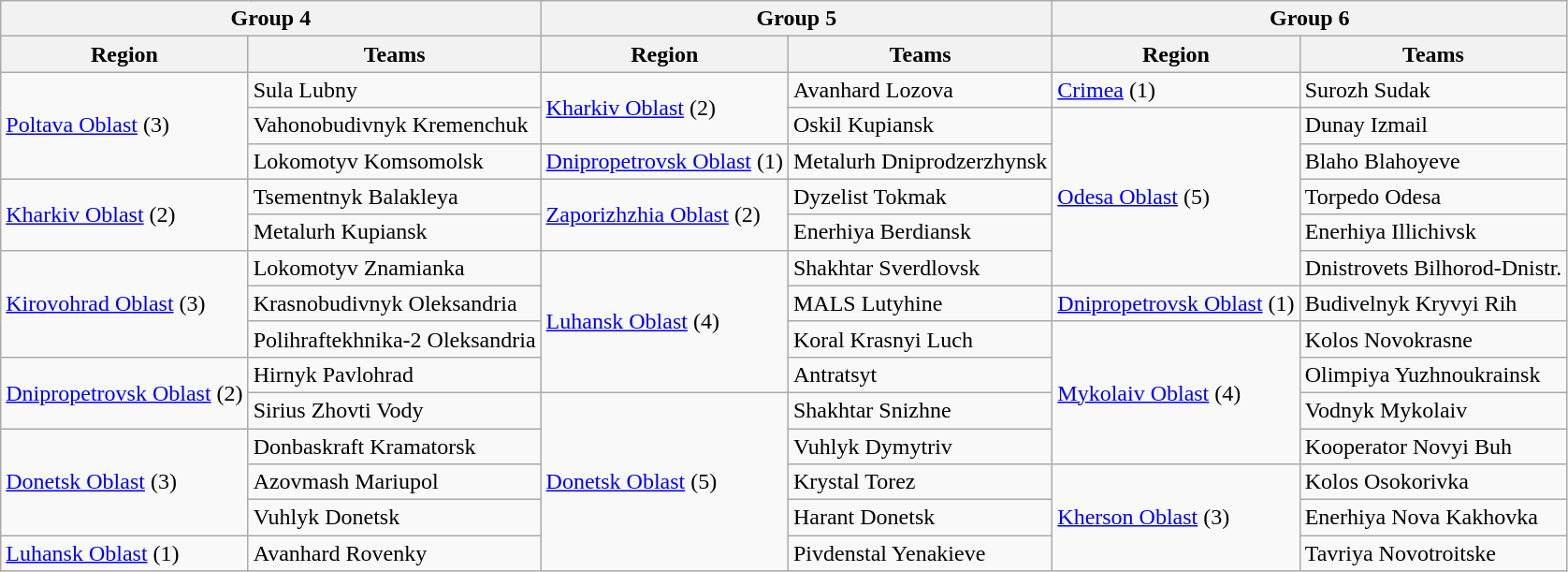<table class="wikitable">
<tr>
<th colspan=2>Group 4</th>
<th colspan=2>Group 5</th>
<th colspan=2>Group 6</th>
</tr>
<tr>
<th>Region</th>
<th>Teams</th>
<th>Region</th>
<th>Teams</th>
<th>Region</th>
<th>Teams</th>
</tr>
<tr>
<td rowspan=3><a href='#'>Poltava Oblast</a> (3)</td>
<td>Sula Lubny</td>
<td rowspan=2><a href='#'>Kharkiv Oblast</a> (2)</td>
<td>Avanhard Lozova</td>
<td><a href='#'>Crimea</a> (1)</td>
<td>Surozh Sudak</td>
</tr>
<tr>
<td>Vahonobudivnyk Kremenchuk</td>
<td>Oskil Kupiansk</td>
<td rowspan=5><a href='#'>Odesa Oblast</a> (5)</td>
<td>Dunay Izmail</td>
</tr>
<tr>
<td>Lokomotyv Komsomolsk</td>
<td><a href='#'>Dnipropetrovsk Oblast</a> (1)</td>
<td>Metalurh Dniprodzerzhynsk</td>
<td>Blaho Blahoyeve</td>
</tr>
<tr>
<td rowspan=2><a href='#'>Kharkiv Oblast</a> (2)</td>
<td>Tsementnyk Balakleya</td>
<td rowspan=2><a href='#'>Zaporizhzhia Oblast</a> (2)</td>
<td>Dyzelist Tokmak</td>
<td>Torpedo Odesa</td>
</tr>
<tr>
<td>Metalurh Kupiansk</td>
<td>Enerhiya Berdiansk</td>
<td>Enerhiya Illichivsk</td>
</tr>
<tr>
<td rowspan=3><a href='#'>Kirovohrad Oblast</a> (3)</td>
<td>Lokomotyv Znamianka</td>
<td rowspan=4><a href='#'>Luhansk Oblast</a> (4)</td>
<td>Shakhtar Sverdlovsk</td>
<td>Dnistrovets Bilhorod-Dnistr.</td>
</tr>
<tr>
<td>Krasnobudivnyk Oleksandria</td>
<td>MALS Lutyhine</td>
<td><a href='#'>Dnipropetrovsk Oblast</a> (1)</td>
<td>Budivelnyk Kryvyi Rih</td>
</tr>
<tr>
<td>Polihraftekhnika-2 Oleksandria</td>
<td>Koral Krasnyi Luch</td>
<td rowspan=4><a href='#'>Mykolaiv Oblast</a> (4)</td>
<td>Kolos Novokrasne</td>
</tr>
<tr>
<td rowspan=2><a href='#'>Dnipropetrovsk Oblast</a> (2)</td>
<td>Hirnyk Pavlohrad</td>
<td>Antratsyt</td>
<td>Olimpiya Yuzhnoukrainsk</td>
</tr>
<tr>
<td>Sirius Zhovti Vody</td>
<td rowspan=5><a href='#'>Donetsk Oblast</a> (5)</td>
<td>Shakhtar Snizhne</td>
<td>Vodnyk Mykolaiv</td>
</tr>
<tr>
<td rowspan=3><a href='#'>Donetsk Oblast</a> (3)</td>
<td>Donbaskraft Kramatorsk</td>
<td>Vuhlyk Dymytriv</td>
<td>Kooperator Novyi Buh</td>
</tr>
<tr>
<td>Azovmash Mariupol</td>
<td>Krystal Torez</td>
<td rowspan=3><a href='#'>Kherson Oblast</a> (3)</td>
<td>Kolos Osokorivka</td>
</tr>
<tr>
<td>Vuhlyk Donetsk</td>
<td>Harant Donetsk</td>
<td>Enerhiya Nova Kakhovka</td>
</tr>
<tr>
<td><a href='#'>Luhansk Oblast</a> (1)</td>
<td>Avanhard Rovenky</td>
<td>Pivdenstal Yenakieve</td>
<td>Tavriya Novotroitske</td>
</tr>
</table>
